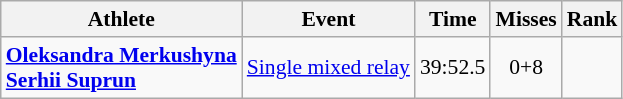<table class=wikitable style=font-size:90%;text-align:center>
<tr>
<th>Athlete</th>
<th>Event</th>
<th>Time</th>
<th>Misses</th>
<th>Rank</th>
</tr>
<tr>
<td align=left><strong><a href='#'>Oleksandra Merkushyna</a><br><a href='#'>Serhii Suprun</a></strong></td>
<td align=left><a href='#'>Single mixed relay</a></td>
<td>39:52.5</td>
<td>0+8</td>
<td></td>
</tr>
</table>
